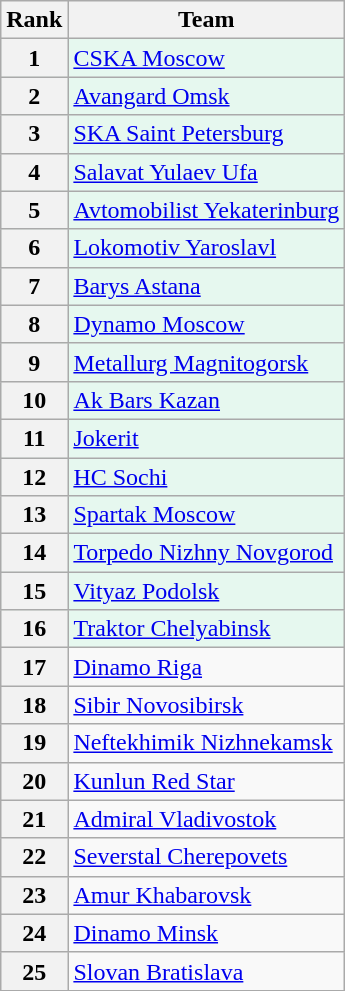<table class="wikitable">
<tr>
<th>Rank</th>
<th>Team</th>
</tr>
<tr bgcolor="#e6f8ef">
<th scope=row>1</th>
<td> <a href='#'>CSKA Moscow</a></td>
</tr>
<tr bgcolor="#e6f8ef">
<th scope=row>2</th>
<td> <a href='#'>Avangard Omsk</a></td>
</tr>
<tr bgcolor="#e6f8ef">
<th scope=row>3</th>
<td> <a href='#'>SKA Saint Petersburg</a></td>
</tr>
<tr bgcolor="#e6f8ef">
<th scope=row>4</th>
<td> <a href='#'>Salavat Yulaev Ufa</a></td>
</tr>
<tr bgcolor="#e6f8ef">
<th scope=row>5</th>
<td> <a href='#'>Avtomobilist Yekaterinburg</a></td>
</tr>
<tr bgcolor="#e6f8ef">
<th scope=row>6</th>
<td> <a href='#'>Lokomotiv Yaroslavl</a></td>
</tr>
<tr bgcolor="#e6f8ef">
<th scope=row>7</th>
<td> <a href='#'>Barys Astana</a></td>
</tr>
<tr bgcolor="#e6f8ef">
<th scope=row>8</th>
<td> <a href='#'>Dynamo Moscow</a></td>
</tr>
<tr bgcolor="#e6f8ef">
<th scope=row>9</th>
<td> <a href='#'>Metallurg Magnitogorsk</a></td>
</tr>
<tr bgcolor="#e6f8ef">
<th scope=row>10</th>
<td> <a href='#'>Ak Bars Kazan</a></td>
</tr>
<tr bgcolor="#e6f8ef">
<th scope=row>11</th>
<td> <a href='#'>Jokerit</a></td>
</tr>
<tr bgcolor="#e6f8ef">
<th scope=row>12</th>
<td> <a href='#'>HC Sochi</a></td>
</tr>
<tr bgcolor="#e6f8ef">
<th scope=row>13</th>
<td> <a href='#'>Spartak Moscow</a></td>
</tr>
<tr bgcolor="#e6f8ef">
<th scope=row>14</th>
<td> <a href='#'>Torpedo Nizhny Novgorod</a></td>
</tr>
<tr bgcolor="#e6f8ef">
<th scope=row>15</th>
<td> <a href='#'>Vityaz Podolsk</a></td>
</tr>
<tr bgcolor="#e6f8ef">
<th scope=row>16</th>
<td> <a href='#'>Traktor Chelyabinsk</a></td>
</tr>
<tr>
<th scope=row>17</th>
<td> <a href='#'>Dinamo Riga</a></td>
</tr>
<tr>
<th scope=row>18</th>
<td> <a href='#'>Sibir Novosibirsk</a></td>
</tr>
<tr>
<th scope=row>19</th>
<td> <a href='#'>Neftekhimik Nizhnekamsk</a></td>
</tr>
<tr>
<th scope=row>20</th>
<td> <a href='#'>Kunlun Red Star</a></td>
</tr>
<tr>
<th scope=row>21</th>
<td> <a href='#'>Admiral Vladivostok</a></td>
</tr>
<tr>
<th scope=row>22</th>
<td> <a href='#'>Severstal Cherepovets</a></td>
</tr>
<tr>
<th scope=row>23</th>
<td> <a href='#'>Amur Khabarovsk</a></td>
</tr>
<tr>
<th scope=row>24</th>
<td> <a href='#'>Dinamo Minsk</a></td>
</tr>
<tr>
<th scope=row>25</th>
<td> <a href='#'>Slovan Bratislava</a></td>
</tr>
</table>
